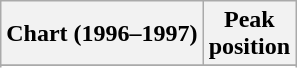<table class="wikitable sortable plainrowheaders" style="text-align:center">
<tr>
<th scope="col">Chart (1996–1997)</th>
<th scope="col">Peak<br>position</th>
</tr>
<tr>
</tr>
<tr>
</tr>
<tr>
</tr>
</table>
